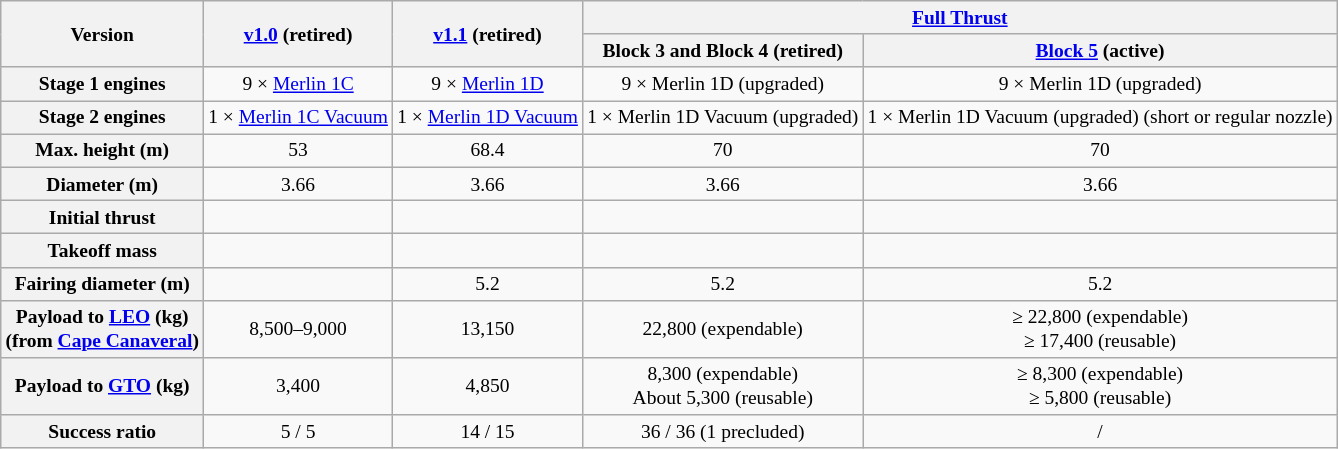<table class="wikitable" style="font-size:small; text-align:center;">
<tr>
<th rowspan="2">Version</th>
<th rowspan="2"><a href='#'>v1.0</a> (retired)</th>
<th rowspan="2"><a href='#'>v1.1</a> (retired)</th>
<th colspan="2"><a href='#'>Full Thrust</a></th>
</tr>
<tr>
<th>Block 3 and Block 4 (retired)</th>
<th><a href='#'>Block 5</a> (active)</th>
</tr>
<tr>
<th>Stage 1 engines</th>
<td>9 × <a href='#'>Merlin 1C</a></td>
<td>9 × <a href='#'>Merlin 1D</a></td>
<td>9 × Merlin 1D (upgraded)</td>
<td>9 × Merlin 1D (upgraded)</td>
</tr>
<tr>
<th>Stage 2 engines</th>
<td>1 × <a href='#'>Merlin 1C Vacuum</a></td>
<td>1 × <a href='#'>Merlin 1D Vacuum</a></td>
<td>1 × Merlin 1D Vacuum (upgraded)</td>
<td>1 × Merlin 1D Vacuum (upgraded) (short or regular nozzle)</td>
</tr>
<tr>
<th>Max. height (m)</th>
<td>53</td>
<td>68.4</td>
<td>70</td>
<td>70</td>
</tr>
<tr>
<th>Diameter (m)</th>
<td>3.66</td>
<td>3.66</td>
<td>3.66</td>
<td>3.66</td>
</tr>
<tr>
<th>Initial thrust</th>
<td></td>
<td></td>
<td><br></td>
<td></td>
</tr>
<tr>
<th>Takeoff mass</th>
<td></td>
<td></td>
<td></td>
<td></td>
</tr>
<tr>
<th>Fairing diameter (m)</th>
<td></td>
<td>5.2</td>
<td>5.2</td>
<td>5.2</td>
</tr>
<tr>
<th>Payload to <a href='#'>LEO</a> (kg)<br>(from <a href='#'>Cape Canaveral</a>)</th>
<td>8,500–9,000</td>
<td>13,150</td>
<td>22,800 (expendable)</td>
<td>≥ 22,800 (expendable)<br>≥ 17,400 (reusable)</td>
</tr>
<tr>
<th>Payload to <a href='#'>GTO</a> (kg)</th>
<td>3,400</td>
<td>4,850</td>
<td>8,300 (expendable)<br>About 5,300 (reusable)</td>
<td>≥ 8,300 (expendable)<br>≥ 5,800 (reusable)</td>
</tr>
<tr>
<th>Success ratio</th>
<td>5 / 5</td>
<td>14 / 15</td>
<td>36 / 36 (1 precluded)</td>
<td> / </td>
</tr>
</table>
